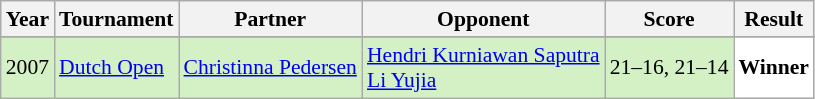<table class="sortable wikitable" style="font-size: 90%;">
<tr>
<th>Year</th>
<th>Tournament</th>
<th>Partner</th>
<th>Opponent</th>
<th>Score</th>
<th>Result</th>
</tr>
<tr>
</tr>
<tr style="background:#D4F1C5">
<td align="center">2007</td>
<td align="left"><a href='#'>Dutch Open</a></td>
<td align="left"> <a href='#'>Christinna Pedersen</a></td>
<td align="left"> <a href='#'>Hendri Kurniawan Saputra</a><br> <a href='#'>Li Yujia</a></td>
<td align="left">21–16, 21–14</td>
<td style="text-align:left; background:white"> <strong>Winner</strong></td>
</tr>
</table>
